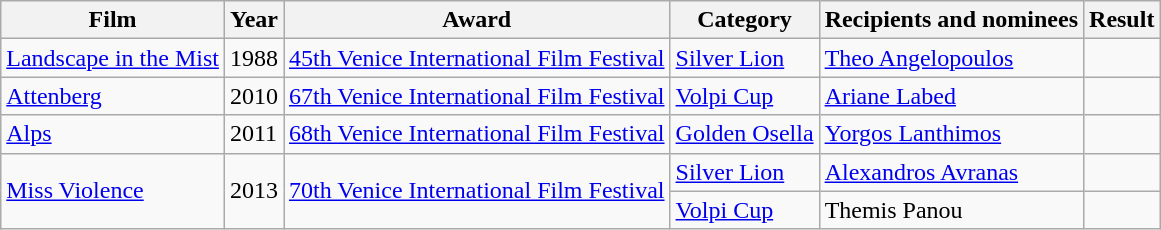<table class="wikitable">
<tr>
<th>Film</th>
<th>Year</th>
<th>Award</th>
<th>Category</th>
<th>Recipients and nominees</th>
<th>Result</th>
</tr>
<tr>
<td><a href='#'>Landscape in the Mist</a></td>
<td>1988</td>
<td><a href='#'>45th Venice International Film Festival</a></td>
<td><a href='#'>Silver Lion</a></td>
<td><a href='#'>Theo Angelopoulos</a></td>
<td></td>
</tr>
<tr>
<td><a href='#'>Attenberg</a></td>
<td>2010</td>
<td><a href='#'>67th Venice International Film Festival</a></td>
<td><a href='#'>Volpi Cup</a></td>
<td><a href='#'>Ariane Labed</a></td>
<td></td>
</tr>
<tr>
<td><a href='#'>Alps</a></td>
<td>2011</td>
<td><a href='#'>68th Venice International Film Festival</a></td>
<td><a href='#'>Golden Osella</a></td>
<td><a href='#'>Yorgos Lanthimos</a></td>
<td></td>
</tr>
<tr>
<td rowspan="2"><a href='#'>Miss Violence</a></td>
<td rowspan="2">2013</td>
<td rowspan="2"><a href='#'>70th Venice International Film Festival</a></td>
<td><a href='#'>Silver Lion</a></td>
<td><a href='#'>Alexandros Avranas</a></td>
<td></td>
</tr>
<tr>
<td><a href='#'>Volpi Cup</a></td>
<td>Themis Panou</td>
<td></td>
</tr>
</table>
